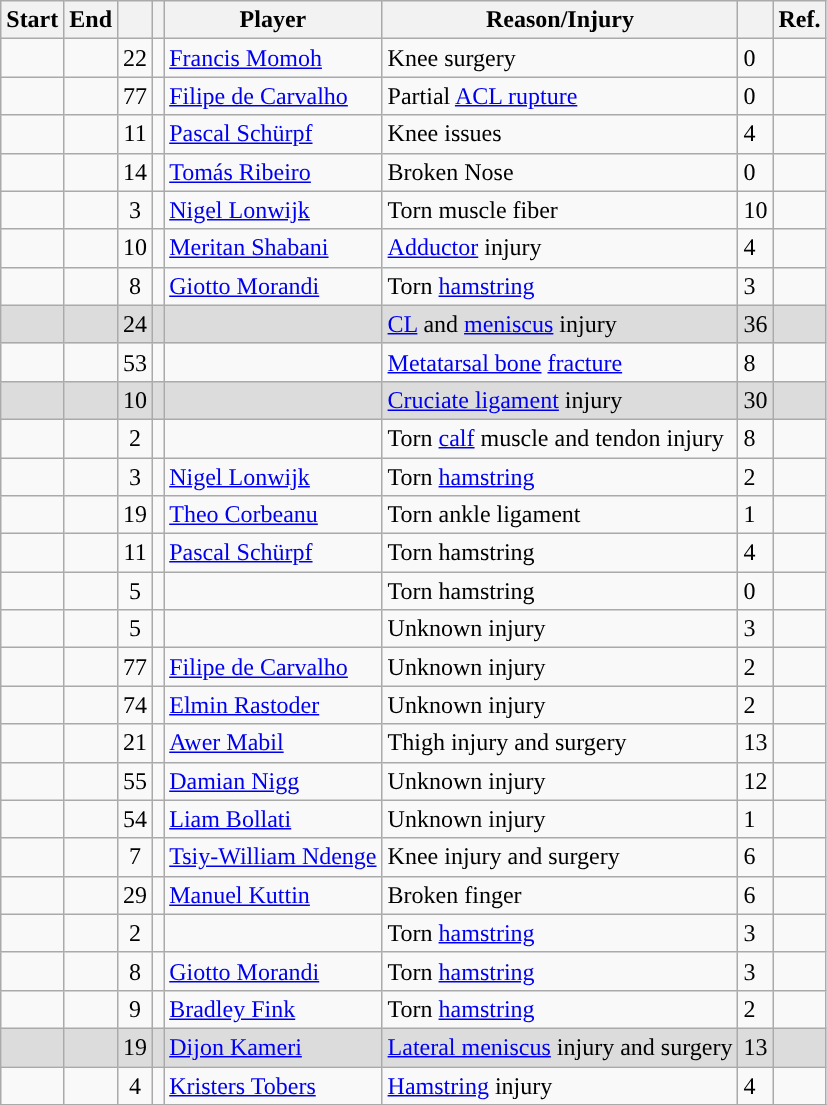<table class="wikitable plainrowheaders sortable">
<tr>
<th scope=col>Start</th>
<th scope=col>End</th>
<th></th>
<th></th>
<th scope=col>Player</th>
<th>Reason/Injury</th>
<th scope=col></th>
<th scope=col>Ref.</th>
</tr>
<tr>
<td></td>
<td></td>
<td style="text-align:center">22</td>
<td style="text-align:center"></td>
<td> <a href='#'>Francis Momoh</a></td>
<td>Knee surgery</td>
<td>0</td>
<td></td>
</tr>
<tr>
<td></td>
<td></td>
<td style="text-align:center">77</td>
<td style="text-align:center"></td>
<td> <a href='#'>Filipe de Carvalho</a></td>
<td>Partial <a href='#'>ACL rupture</a></td>
<td>0</td>
<td></td>
</tr>
<tr>
<td></td>
<td></td>
<td style="text-align:center">11</td>
<td style="text-align:center"></td>
<td> <a href='#'>Pascal Schürpf</a></td>
<td>Knee issues</td>
<td>4</td>
<td></td>
</tr>
<tr>
<td></td>
<td></td>
<td style="text-align:center">14</td>
<td style="text-align:center"></td>
<td> <a href='#'>Tomás Ribeiro</a></td>
<td>Broken Nose</td>
<td>0</td>
<td></td>
</tr>
<tr>
<td></td>
<td></td>
<td style="text-align:center">3</td>
<td style="text-align:center"></td>
<td> <a href='#'>Nigel Lonwijk</a></td>
<td>Torn muscle fiber</td>
<td>10</td>
<td></td>
</tr>
<tr>
<td></td>
<td></td>
<td style="text-align:center">10</td>
<td style="text-align:center"></td>
<td> <a href='#'>Meritan Shabani</a></td>
<td><a href='#'>Adductor</a> injury</td>
<td>4</td>
<td></td>
</tr>
<tr>
<td></td>
<td></td>
<td style="text-align:center">8</td>
<td style="text-align:center"></td>
<td> <a href='#'>Giotto Morandi</a></td>
<td>Torn <a href='#'>hamstring</a></td>
<td>3</td>
<td></td>
</tr>
<tr style="background:#dcdcdc;">
<td></td>
<td></td>
<td style="text-align:center">24</td>
<td style="text-align:center"></td>
<td></td>
<td><a href='#'>CL</a> and <a href='#'>meniscus</a> injury</td>
<td>36</td>
<td></td>
</tr>
<tr>
<td></td>
<td></td>
<td style="text-align:center">53</td>
<td style="text-align:center"></td>
<td></td>
<td><a href='#'>Metatarsal bone</a> <a href='#'>fracture</a></td>
<td>8</td>
<td></td>
</tr>
<tr style="background:#dcdcdc;">
<td></td>
<td></td>
<td style="text-align:center">10</td>
<td style="text-align:center"></td>
<td></td>
<td><a href='#'>Cruciate ligament</a> injury</td>
<td>30</td>
<td></td>
</tr>
<tr>
<td></td>
<td></td>
<td style="text-align:center">2</td>
<td style="text-align:center"></td>
<td></td>
<td>Torn <a href='#'>calf</a> muscle and tendon injury</td>
<td>8</td>
<td></td>
</tr>
<tr>
<td></td>
<td></td>
<td style="text-align:center">3</td>
<td style="text-align:center"></td>
<td> <a href='#'>Nigel Lonwijk</a></td>
<td>Torn <a href='#'>hamstring</a></td>
<td>2</td>
<td></td>
</tr>
<tr>
<td></td>
<td></td>
<td style="text-align:center">19</td>
<td style="text-align:center"></td>
<td> <a href='#'>Theo Corbeanu</a></td>
<td>Torn ankle ligament</td>
<td>1</td>
<td></td>
</tr>
<tr>
<td></td>
<td></td>
<td style="text-align:center">11</td>
<td style="text-align:center"></td>
<td> <a href='#'>Pascal Schürpf</a></td>
<td>Torn hamstring</td>
<td>4</td>
<td></td>
</tr>
<tr>
<td></td>
<td></td>
<td align=center>5</td>
<td align=center></td>
<td></td>
<td>Torn hamstring</td>
<td>0</td>
<td></td>
</tr>
<tr>
<td></td>
<td></td>
<td align=center>5</td>
<td align=center></td>
<td></td>
<td>Unknown injury</td>
<td>3</td>
<td></td>
</tr>
<tr>
<td></td>
<td></td>
<td style="text-align:center">77</td>
<td style="text-align:center"></td>
<td> <a href='#'>Filipe de Carvalho</a></td>
<td>Unknown injury</td>
<td>2</td>
<td></td>
</tr>
<tr>
<td></td>
<td></td>
<td style="text-align:center">74</td>
<td style="text-align:center"></td>
<td> <a href='#'>Elmin Rastoder</a></td>
<td>Unknown injury</td>
<td>2</td>
<td></td>
</tr>
<tr>
<td></td>
<td></td>
<td style="text-align:center">21</td>
<td style="text-align:center"></td>
<td> <a href='#'>Awer Mabil</a></td>
<td>Thigh injury and surgery</td>
<td>13</td>
<td></td>
</tr>
<tr>
<td></td>
<td></td>
<td style="text-align:center">55</td>
<td style="text-align:center"></td>
<td> <a href='#'>Damian Nigg</a></td>
<td>Unknown injury</td>
<td>12</td>
<td></td>
</tr>
<tr>
<td></td>
<td></td>
<td style="text-align:center">54</td>
<td style="text-align:center"></td>
<td> <a href='#'>Liam Bollati</a></td>
<td>Unknown injury</td>
<td>1</td>
<td></td>
</tr>
<tr>
<td></td>
<td></td>
<td style="text-align:center">7</td>
<td style="text-align:center"></td>
<td> <a href='#'>Tsiy-William Ndenge</a></td>
<td>Knee injury and surgery</td>
<td>6</td>
<td></td>
</tr>
<tr>
<td></td>
<td></td>
<td style="text-align:center">29</td>
<td style="text-align:center"></td>
<td> <a href='#'>Manuel Kuttin</a></td>
<td>Broken finger</td>
<td>6</td>
<td></td>
</tr>
<tr>
<td></td>
<td></td>
<td style="text-align:center">2</td>
<td style="text-align:center"></td>
<td></td>
<td>Torn <a href='#'>hamstring</a></td>
<td>3</td>
<td></td>
</tr>
<tr>
<td></td>
<td></td>
<td style="text-align:center">8</td>
<td style="text-align:center"></td>
<td> <a href='#'>Giotto Morandi</a></td>
<td>Torn <a href='#'>hamstring</a></td>
<td>3</td>
<td></td>
</tr>
<tr>
<td></td>
<td></td>
<td style="text-align:center">9</td>
<td style="text-align:center"></td>
<td> <a href='#'>Bradley Fink</a></td>
<td>Torn <a href='#'>hamstring</a></td>
<td>2</td>
<td></td>
</tr>
<tr style="background:#dcdcdc;">
<td></td>
<td></td>
<td style="text-align:center">19</td>
<td style="text-align:center"></td>
<td> <a href='#'>Dijon Kameri</a></td>
<td><a href='#'>Lateral meniscus</a> injury and surgery</td>
<td>13</td>
<td></td>
</tr>
<tr>
<td></td>
<td></td>
<td style="text-align:center">4</td>
<td style="text-align:center"></td>
<td> <a href='#'>Kristers Tobers</a></td>
<td><a href='#'>Hamstring</a> injury</td>
<td>4</td>
<td></td>
</tr>
<tr>
</tr>
</table>
